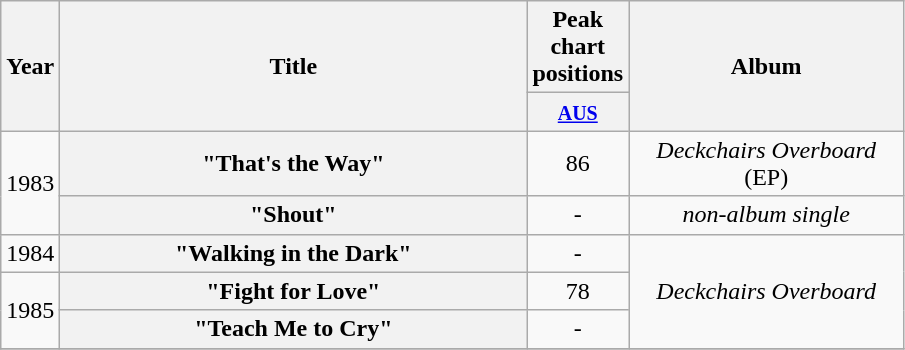<table class="wikitable plainrowheaders" style="text-align:center;" border="1">
<tr>
<th scope="col" rowspan="2" style="width:1em;">Year</th>
<th scope="col" rowspan="2" style="width:19em;">Title</th>
<th scope="col" colspan="1">Peak chart positions</th>
<th scope="col" rowspan="2" style="width:11em;">Album</th>
</tr>
<tr>
<th width="30px"><small><a href='#'>AUS</a><br></small></th>
</tr>
<tr>
<td rowspan="2">1983</td>
<th scope="row">"That's the Way"</th>
<td>86</td>
<td rowspan="1"><em>Deckchairs Overboard</em> (EP)</td>
</tr>
<tr>
<th scope="row">"Shout"</th>
<td>-</td>
<td rowspan="1"><em>non-album single</em></td>
</tr>
<tr>
<td rowspan="1">1984</td>
<th scope="row">"Walking in the Dark"</th>
<td>-</td>
<td rowspan="3"><em>Deckchairs Overboard</em></td>
</tr>
<tr>
<td rowspan="2">1985</td>
<th scope="row">"Fight for Love"</th>
<td>78</td>
</tr>
<tr>
<th scope="row">"Teach Me to Cry"</th>
<td>-</td>
</tr>
<tr>
</tr>
</table>
